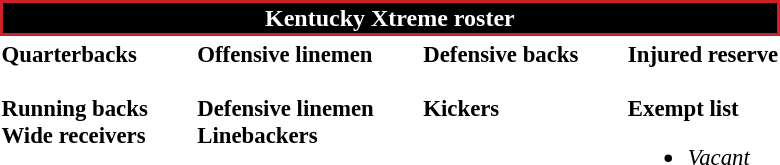<table class="toccolours" style="text-align: left;">
<tr>
<th colspan="7" style="text-align:center; background-color:black; color:white; border:2px solid #CE2029;">Kentucky Xtreme roster</th>
</tr>
<tr>
<td style="font-size: 95%;vertical-align:top;"><strong>Quarterbacks</strong><br>
<br><strong>Running backs</strong>

<br><strong>Wide receivers</strong>




</td>
<td style="width: 25px;"></td>
<td style="font-size: 95%;vertical-align:top;"><strong>Offensive linemen</strong><br>

<br><strong>Defensive linemen</strong>



<br><strong>Linebackers</strong>

</td>
<td style="width: 25px;"></td>
<td style="font-size: 95%;vertical-align:top;"><strong>Defensive backs</strong><br>



<br><strong>Kickers</strong>
</td>
<td style="width: 25px;"></td>
<td style="font-size: 95%;vertical-align:top;"><strong>Injured reserve</strong><br>
<br><strong>Exempt list</strong><ul><li><em>Vacant</em></li></ul></td>
</tr>
<tr>
</tr>
</table>
